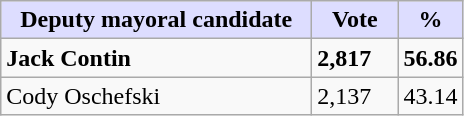<table class="wikitable">
<tr>
<th style="background:#ddf; width:200px;">Deputy mayoral candidate</th>
<th style="background:#ddf; width:50px;">Vote</th>
<th style="background:#ddf; width:30px;">%</th>
</tr>
<tr>
<td><strong>Jack Contin</strong></td>
<td><strong>2,817</strong></td>
<td><strong>56.86</strong></td>
</tr>
<tr>
<td>Cody Oschefski</td>
<td>2,137</td>
<td>43.14</td>
</tr>
</table>
